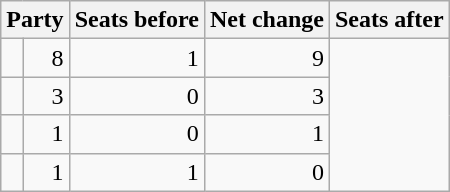<table class=wikitable style="text-align:right">
<tr>
<th colspan="2">Party</th>
<th>Seats before</th>
<th>Net change</th>
<th>Seats after</th>
</tr>
<tr>
<td></td>
<td>8</td>
<td> 1</td>
<td>9</td>
</tr>
<tr>
<td></td>
<td>3</td>
<td> 0</td>
<td>3</td>
</tr>
<tr>
<td></td>
<td>1</td>
<td> 0</td>
<td>1</td>
</tr>
<tr>
<td></td>
<td>1</td>
<td> 1</td>
<td>0</td>
</tr>
</table>
